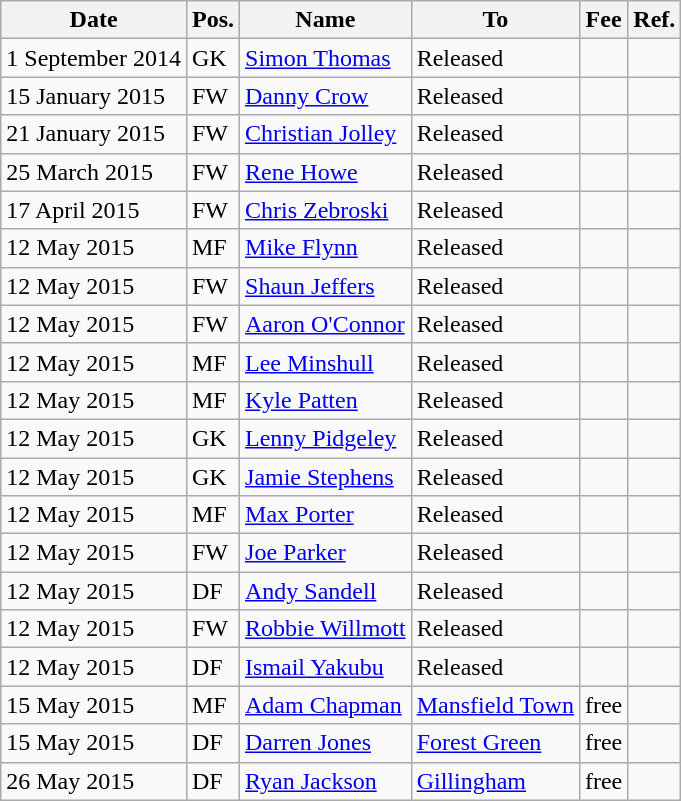<table class="wikitable">
<tr>
<th>Date</th>
<th>Pos.</th>
<th>Name</th>
<th>To</th>
<th>Fee</th>
<th>Ref.</th>
</tr>
<tr>
<td>1 September 2014</td>
<td>GK</td>
<td> <a href='#'>Simon Thomas</a></td>
<td>Released</td>
<td></td>
<td></td>
</tr>
<tr>
<td>15 January 2015</td>
<td>FW</td>
<td> <a href='#'>Danny Crow</a></td>
<td>Released</td>
<td></td>
<td></td>
</tr>
<tr>
<td>21 January 2015</td>
<td>FW</td>
<td> <a href='#'>Christian Jolley</a></td>
<td>Released</td>
<td></td>
<td></td>
</tr>
<tr>
<td>25 March 2015</td>
<td>FW</td>
<td> <a href='#'>Rene Howe</a></td>
<td>Released</td>
<td></td>
<td></td>
</tr>
<tr>
<td>17 April 2015</td>
<td>FW</td>
<td> <a href='#'>Chris Zebroski</a></td>
<td>Released</td>
<td></td>
<td></td>
</tr>
<tr>
<td>12 May 2015</td>
<td>MF</td>
<td> <a href='#'>Mike Flynn</a></td>
<td>Released</td>
<td></td>
<td></td>
</tr>
<tr>
<td>12 May 2015</td>
<td>FW</td>
<td> <a href='#'>Shaun Jeffers</a></td>
<td>Released</td>
<td></td>
<td></td>
</tr>
<tr>
<td>12 May 2015</td>
<td>FW</td>
<td> <a href='#'>Aaron O'Connor</a></td>
<td>Released</td>
<td></td>
<td></td>
</tr>
<tr>
<td>12 May 2015</td>
<td>MF</td>
<td> <a href='#'>Lee Minshull</a></td>
<td>Released</td>
<td></td>
<td></td>
</tr>
<tr>
<td>12 May 2015</td>
<td>MF</td>
<td> <a href='#'>Kyle Patten</a></td>
<td>Released</td>
<td></td>
<td></td>
</tr>
<tr>
<td>12 May 2015</td>
<td>GK</td>
<td> <a href='#'>Lenny Pidgeley</a></td>
<td>Released</td>
<td></td>
<td></td>
</tr>
<tr>
<td>12 May 2015</td>
<td>GK</td>
<td> <a href='#'>Jamie Stephens</a></td>
<td>Released</td>
<td></td>
<td></td>
</tr>
<tr>
<td>12 May 2015</td>
<td>MF</td>
<td> <a href='#'>Max Porter</a></td>
<td>Released</td>
<td></td>
<td></td>
</tr>
<tr>
<td>12 May 2015</td>
<td>FW</td>
<td> <a href='#'>Joe Parker</a></td>
<td>Released</td>
<td></td>
<td></td>
</tr>
<tr>
<td>12 May 2015</td>
<td>DF</td>
<td> <a href='#'>Andy Sandell</a></td>
<td>Released</td>
<td></td>
<td></td>
</tr>
<tr>
<td>12 May 2015</td>
<td>FW</td>
<td> <a href='#'>Robbie Willmott</a></td>
<td>Released</td>
<td></td>
<td></td>
</tr>
<tr>
<td>12 May 2015</td>
<td>DF</td>
<td> <a href='#'>Ismail Yakubu</a></td>
<td>Released</td>
<td></td>
<td></td>
</tr>
<tr>
<td>15 May 2015</td>
<td>MF</td>
<td> <a href='#'>Adam Chapman</a></td>
<td><a href='#'>Mansfield Town</a></td>
<td>free</td>
<td></td>
</tr>
<tr>
<td>15 May 2015</td>
<td>DF</td>
<td> <a href='#'>Darren Jones</a></td>
<td><a href='#'>Forest Green</a></td>
<td>free</td>
<td></td>
</tr>
<tr>
<td>26 May 2015</td>
<td>DF</td>
<td> <a href='#'>Ryan Jackson</a></td>
<td><a href='#'>Gillingham</a></td>
<td>free</td>
<td></td>
</tr>
</table>
